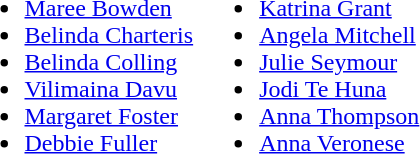<table>
<tr style="vertical-align:top">
<td><br><ul><li><a href='#'>Maree Bowden</a></li><li><a href='#'>Belinda Charteris</a></li><li><a href='#'>Belinda Colling</a></li><li><a href='#'>Vilimaina Davu</a></li><li><a href='#'>Margaret Foster</a></li><li><a href='#'>Debbie Fuller</a></li></ul></td>
<td><br><ul><li><a href='#'>Katrina Grant</a></li><li><a href='#'>Angela Mitchell</a></li><li><a href='#'>Julie Seymour</a></li><li><a href='#'>Jodi Te Huna</a></li><li><a href='#'>Anna Thompson</a></li><li><a href='#'>Anna Veronese</a></li></ul></td>
</tr>
</table>
